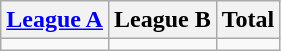<table class="wikitable">
<tr>
<th><a href='#'>League A</a></th>
<th>League B</th>
<th>Total</th>
</tr>
<tr>
<td></td>
<td></td>
<td></td>
</tr>
</table>
